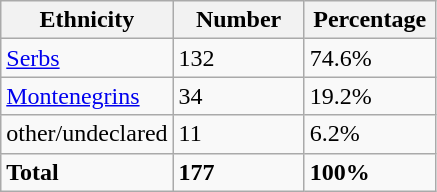<table class="wikitable">
<tr>
<th width="100px">Ethnicity</th>
<th width="80px">Number</th>
<th width="80px">Percentage</th>
</tr>
<tr>
<td><a href='#'>Serbs</a></td>
<td>132</td>
<td>74.6%</td>
</tr>
<tr>
<td><a href='#'>Montenegrins</a></td>
<td>34</td>
<td>19.2%</td>
</tr>
<tr ->
<td>other/undeclared</td>
<td>11</td>
<td>6.2%</td>
</tr>
<tr>
<td><strong>Total</strong></td>
<td><strong>177</strong></td>
<td><strong>100%</strong></td>
</tr>
</table>
